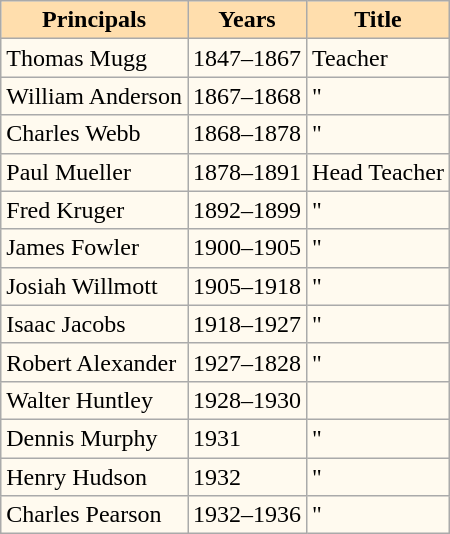<table class="wikitable" style="background: #fffaef; border: 1px dotted gray;">
<tr>
<th style="background:#ffdead;">Principals</th>
<th style="background:#ffdead;">Years</th>
<th style="background:#ffdead;">Title</th>
</tr>
<tr>
<td>Thomas Mugg</td>
<td>1847–1867</td>
<td>Teacher</td>
</tr>
<tr>
<td>William Anderson</td>
<td>1867–1868</td>
<td>"</td>
</tr>
<tr>
<td>Charles Webb</td>
<td>1868–1878</td>
<td>"</td>
</tr>
<tr>
<td>Paul Mueller</td>
<td>1878–1891</td>
<td>Head Teacher</td>
</tr>
<tr>
<td>Fred Kruger</td>
<td>1892–1899</td>
<td>"</td>
</tr>
<tr>
<td>James Fowler</td>
<td>1900–1905</td>
<td>"</td>
</tr>
<tr>
<td>Josiah Willmott</td>
<td>1905–1918</td>
<td>"</td>
</tr>
<tr>
<td>Isaac Jacobs</td>
<td>1918–1927</td>
<td>"</td>
</tr>
<tr>
<td>Robert Alexander</td>
<td>1927–1828</td>
<td>"</td>
</tr>
<tr>
<td>Walter Huntley</td>
<td>1928–1930</td>
<td></td>
</tr>
<tr>
<td>Dennis Murphy</td>
<td>1931</td>
<td>"</td>
</tr>
<tr>
<td>Henry Hudson</td>
<td>1932</td>
<td>"</td>
</tr>
<tr>
<td>Charles Pearson</td>
<td>1932–1936</td>
<td>"</td>
</tr>
</table>
